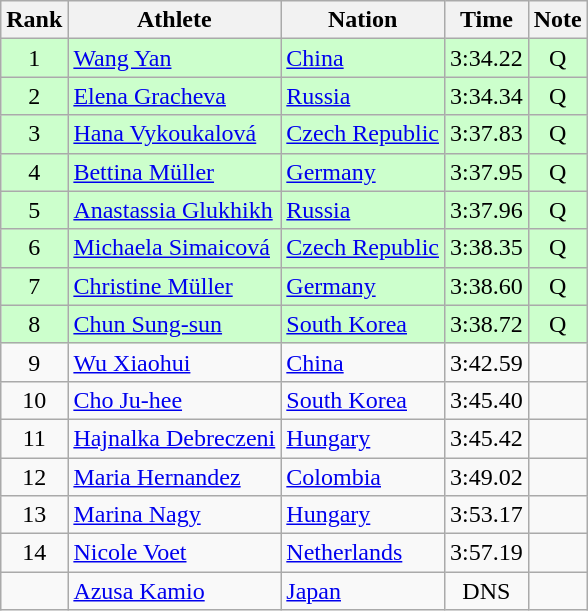<table class="wikitable sortable" style="text-align:center">
<tr>
<th>Rank</th>
<th>Athlete</th>
<th>Nation</th>
<th>Time</th>
<th>Note</th>
</tr>
<tr bgcolor=ccffcc>
<td>1</td>
<td align=left><a href='#'>Wang Yan</a></td>
<td align=left> <a href='#'>China</a></td>
<td>3:34.22</td>
<td>Q</td>
</tr>
<tr bgcolor=ccffcc>
<td>2</td>
<td align=left><a href='#'>Elena Gracheva</a></td>
<td align=left> <a href='#'>Russia</a></td>
<td>3:34.34</td>
<td>Q</td>
</tr>
<tr bgcolor=ccffcc>
<td>3</td>
<td align=left><a href='#'>Hana Vykoukalová</a></td>
<td align=left> <a href='#'>Czech Republic</a></td>
<td>3:37.83</td>
<td>Q</td>
</tr>
<tr bgcolor=ccffcc>
<td>4</td>
<td align=left><a href='#'>Bettina Müller</a></td>
<td align=left> <a href='#'>Germany</a></td>
<td>3:37.95</td>
<td>Q</td>
</tr>
<tr bgcolor=ccffcc>
<td>5</td>
<td align=left><a href='#'>Anastassia Glukhikh</a></td>
<td align=left> <a href='#'>Russia</a></td>
<td>3:37.96</td>
<td>Q</td>
</tr>
<tr bgcolor=ccffcc>
<td>6</td>
<td align=left><a href='#'>Michaela Simaicová</a></td>
<td align=left> <a href='#'>Czech Republic</a></td>
<td>3:38.35</td>
<td>Q</td>
</tr>
<tr bgcolor=ccffcc>
<td>7</td>
<td align=left><a href='#'>Christine Müller</a></td>
<td align=left> <a href='#'>Germany</a></td>
<td>3:38.60</td>
<td>Q</td>
</tr>
<tr bgcolor=ccffcc>
<td>8</td>
<td align=left><a href='#'>Chun Sung-sun</a></td>
<td align=left> <a href='#'>South Korea</a></td>
<td>3:38.72</td>
<td>Q</td>
</tr>
<tr>
<td>9</td>
<td align=left><a href='#'>Wu Xiaohui</a></td>
<td align=left> <a href='#'>China</a></td>
<td>3:42.59</td>
<td></td>
</tr>
<tr>
<td>10</td>
<td align=left><a href='#'>Cho Ju-hee</a></td>
<td align=left> <a href='#'>South Korea</a></td>
<td>3:45.40</td>
<td></td>
</tr>
<tr>
<td>11</td>
<td align=left><a href='#'>Hajnalka Debreczeni</a></td>
<td align=left> <a href='#'>Hungary</a></td>
<td>3:45.42</td>
<td></td>
</tr>
<tr>
<td>12</td>
<td align=left><a href='#'>Maria Hernandez</a></td>
<td align=left> <a href='#'>Colombia</a></td>
<td>3:49.02</td>
<td></td>
</tr>
<tr>
<td>13</td>
<td align=left><a href='#'>Marina Nagy</a></td>
<td align=left> <a href='#'>Hungary</a></td>
<td>3:53.17</td>
<td></td>
</tr>
<tr>
<td>14</td>
<td align=left><a href='#'>Nicole Voet</a></td>
<td align=left> <a href='#'>Netherlands</a></td>
<td>3:57.19</td>
<td></td>
</tr>
<tr>
<td></td>
<td align=left><a href='#'>Azusa Kamio</a></td>
<td align=left> <a href='#'>Japan</a></td>
<td>DNS</td>
<td></td>
</tr>
</table>
